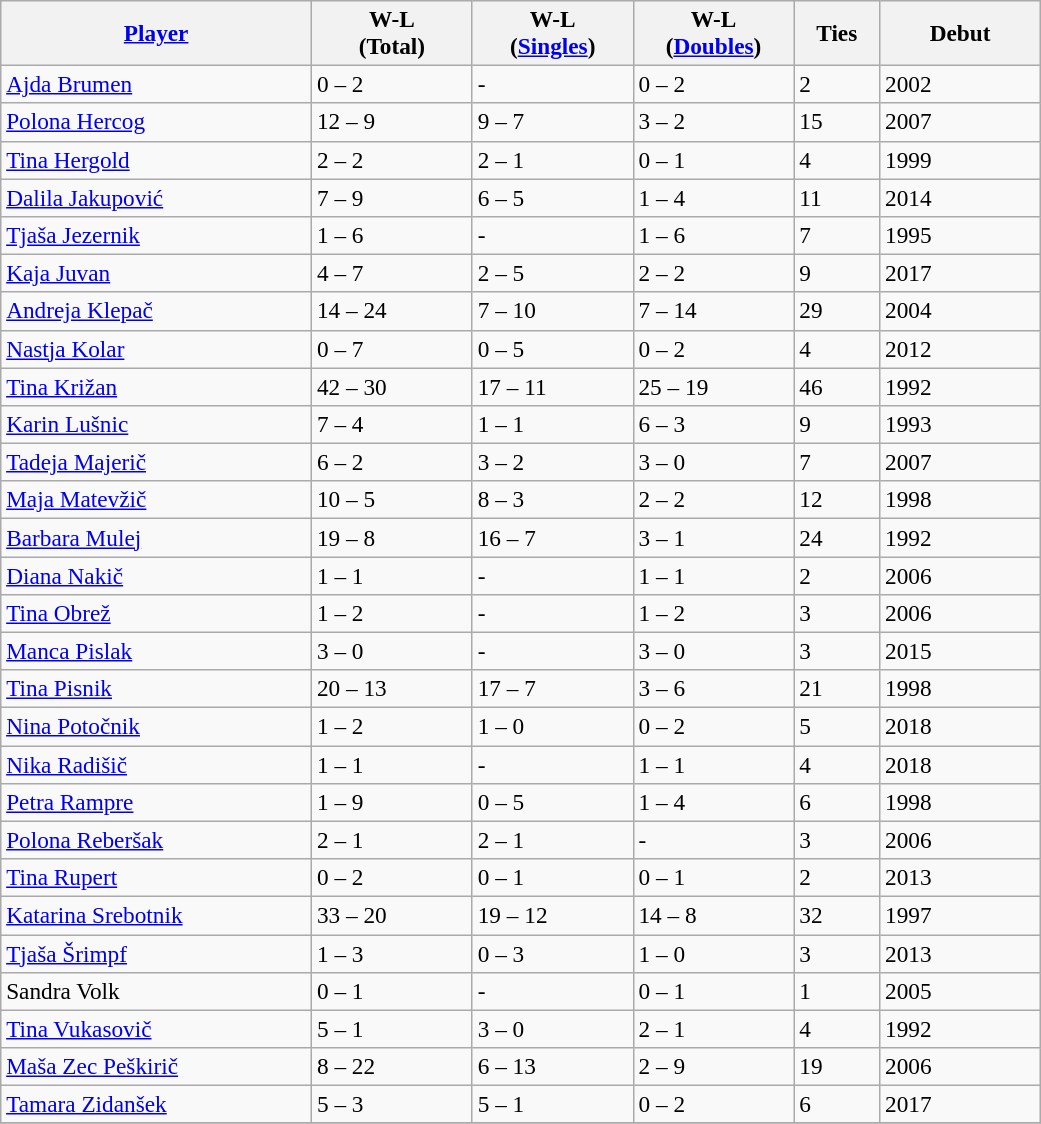<table class="wikitable sortable" style=font-size:97%>
<tr>
<th width=200><a href='#'>Player</a></th>
<th width=100>W-L<br>(Total)</th>
<th width=100>W-L<br>(<a href='#'>Singles</a>)</th>
<th width=100>W-L<br>(<a href='#'>Doubles</a>)</th>
<th width=50>Ties</th>
<th width=100>Debut</th>
</tr>
<tr>
<td><a href='#'>Ajda Brumen</a></td>
<td>0 – 2</td>
<td>-</td>
<td>0 – 2</td>
<td>2</td>
<td>2002</td>
</tr>
<tr>
<td><a href='#'>Polona Hercog</a></td>
<td>12 – 9</td>
<td>9 – 7</td>
<td>3 – 2</td>
<td>15</td>
<td>2007</td>
</tr>
<tr>
<td><a href='#'>Tina Hergold</a></td>
<td>2 – 2</td>
<td>2 – 1</td>
<td>0 – 1</td>
<td>4</td>
<td>1999</td>
</tr>
<tr>
<td><a href='#'>Dalila Jakupović</a></td>
<td>7 – 9</td>
<td>6 – 5</td>
<td>1 – 4</td>
<td>11</td>
<td>2014</td>
</tr>
<tr>
<td><a href='#'>Tjaša Jezernik</a></td>
<td>1 – 6</td>
<td>-</td>
<td>1 – 6</td>
<td>7</td>
<td>1995</td>
</tr>
<tr>
<td><a href='#'>Kaja Juvan</a></td>
<td>4 – 7</td>
<td>2 – 5</td>
<td>2 – 2</td>
<td>9</td>
<td>2017</td>
</tr>
<tr>
<td><a href='#'>Andreja Klepač</a></td>
<td>14 – 24</td>
<td>7 – 10</td>
<td>7 – 14</td>
<td>29</td>
<td>2004</td>
</tr>
<tr>
<td><a href='#'>Nastja Kolar</a></td>
<td>0 – 7</td>
<td>0 – 5</td>
<td>0 – 2</td>
<td>4</td>
<td>2012</td>
</tr>
<tr>
<td><a href='#'>Tina Križan</a></td>
<td>42 – 30</td>
<td>17 – 11</td>
<td>25 – 19</td>
<td>46</td>
<td>1992</td>
</tr>
<tr>
<td><a href='#'>Karin Lušnic</a></td>
<td>7 – 4</td>
<td>1 – 1</td>
<td>6 – 3</td>
<td>9</td>
<td>1993</td>
</tr>
<tr>
<td><a href='#'>Tadeja Majerič</a></td>
<td>6 – 2</td>
<td>3 – 2</td>
<td>3 – 0</td>
<td>7</td>
<td>2007</td>
</tr>
<tr>
<td><a href='#'>Maja Matevžič</a></td>
<td>10 – 5</td>
<td>8 – 3</td>
<td>2 – 2</td>
<td>12</td>
<td>1998</td>
</tr>
<tr>
<td><a href='#'>Barbara Mulej</a></td>
<td>19 – 8</td>
<td>16 – 7</td>
<td>3 – 1</td>
<td>24</td>
<td>1992</td>
</tr>
<tr>
<td><a href='#'>Diana Nakič</a></td>
<td>1 – 1</td>
<td>-</td>
<td>1 – 1</td>
<td>2</td>
<td>2006</td>
</tr>
<tr>
<td><a href='#'>Tina Obrež</a></td>
<td>1 – 2</td>
<td>-</td>
<td>1 – 2</td>
<td>3</td>
<td>2006</td>
</tr>
<tr>
<td><a href='#'>Manca Pislak</a></td>
<td>3 – 0</td>
<td>-</td>
<td>3 – 0</td>
<td>3</td>
<td>2015</td>
</tr>
<tr>
<td><a href='#'>Tina Pisnik</a></td>
<td>20 – 13</td>
<td>17 – 7</td>
<td>3 – 6</td>
<td>21</td>
<td>1998</td>
</tr>
<tr>
<td><a href='#'>Nina Potočnik</a></td>
<td>1 – 2</td>
<td>1 – 0</td>
<td>0 – 2</td>
<td>5</td>
<td>2018</td>
</tr>
<tr>
<td><a href='#'>Nika Radišič</a></td>
<td>1 – 1</td>
<td>-</td>
<td>1 – 1</td>
<td>4</td>
<td>2018</td>
</tr>
<tr>
<td><a href='#'>Petra Rampre</a></td>
<td>1 – 9</td>
<td>0 – 5</td>
<td>1 – 4</td>
<td>6</td>
<td>1998</td>
</tr>
<tr>
<td><a href='#'>Polona Reberšak</a></td>
<td>2 – 1</td>
<td>2 – 1</td>
<td>-</td>
<td>3</td>
<td>2006</td>
</tr>
<tr>
<td><a href='#'>Tina Rupert</a></td>
<td>0 – 2</td>
<td>0 – 1</td>
<td>0 – 1</td>
<td>2</td>
<td>2013</td>
</tr>
<tr>
<td><a href='#'>Katarina Srebotnik</a></td>
<td>33 – 20</td>
<td>19 – 12</td>
<td>14 – 8</td>
<td>32</td>
<td>1997</td>
</tr>
<tr>
<td><a href='#'>Tjaša Šrimpf</a></td>
<td>1 – 3</td>
<td>0 – 3</td>
<td>1 – 0</td>
<td>3</td>
<td>2013</td>
</tr>
<tr>
<td>Sandra Volk</td>
<td>0 – 1</td>
<td>-</td>
<td>0 – 1</td>
<td>1</td>
<td>2005</td>
</tr>
<tr>
<td><a href='#'>Tina Vukasovič</a></td>
<td>5 – 1</td>
<td>3 – 0</td>
<td>2 – 1</td>
<td>4</td>
<td>1992</td>
</tr>
<tr>
<td><a href='#'>Maša Zec Peškirič</a></td>
<td>8 – 22</td>
<td>6 – 13</td>
<td>2 – 9</td>
<td>19</td>
<td>2006</td>
</tr>
<tr>
<td><a href='#'>Tamara Zidanšek</a></td>
<td>5 – 3</td>
<td>5 – 1</td>
<td>0 – 2</td>
<td>6</td>
<td>2017</td>
</tr>
<tr>
</tr>
</table>
